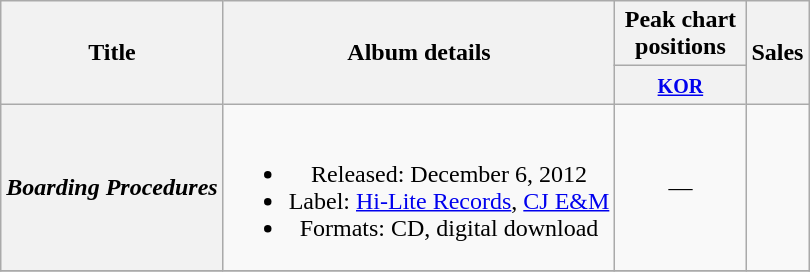<table class="wikitable plainrowheaders" style="text-align:center;">
<tr>
<th scope="col" rowspan="2">Title</th>
<th scope="col" rowspan="2">Album details</th>
<th scope="col" colspan="1" style="width:5em;">Peak chart positions</th>
<th scope="col" rowspan="2">Sales</th>
</tr>
<tr>
<th><small><a href='#'>KOR</a></small><br></th>
</tr>
<tr>
<th scope="row"><em>Boarding Procedures</em></th>
<td><br><ul><li>Released: December 6, 2012</li><li>Label: <a href='#'>Hi-Lite Records</a>, <a href='#'>CJ E&M</a></li><li>Formats: CD, digital download</li></ul></td>
<td>—</td>
<td></td>
</tr>
<tr>
</tr>
</table>
